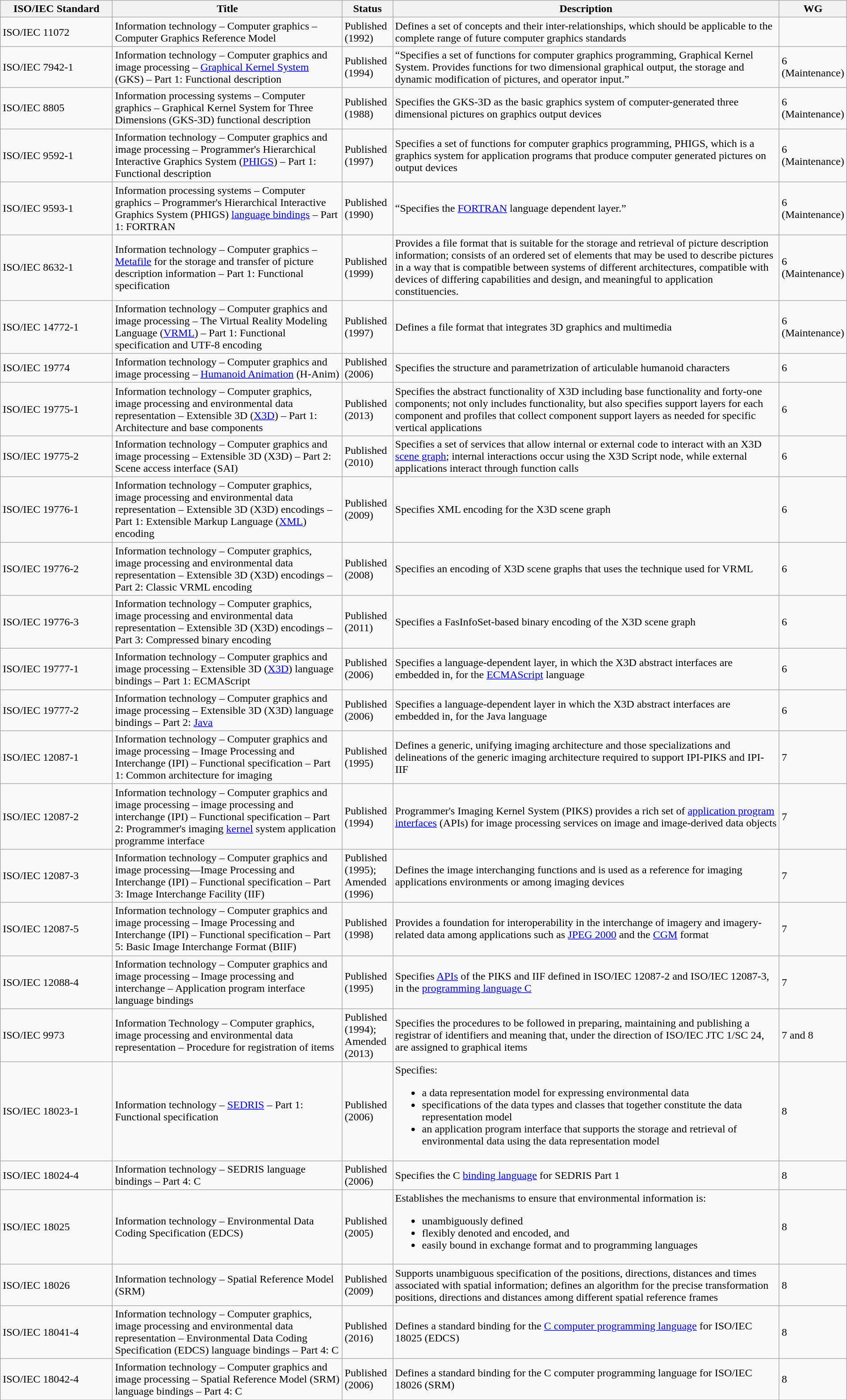<table class="wikitable sortable" width="100%">
<tr>
<th data-sort-type="number" width="14%">ISO/IEC Standard</th>
<th width="29%">Title</th>
<th width="6%">Status</th>
<th width="49%">Description</th>
<th width= "2%">WG</th>
</tr>
<tr>
<td data-sort-value="11072">ISO/IEC 11072 </td>
<td>Information technology – Computer graphics – Computer Graphics Reference Model</td>
<td>Published (1992)</td>
<td>Defines a set of concepts and their inter-relationships, which should be applicable to the complete range of future computer graphics standards</td>
<td></td>
</tr>
<tr>
<td data-sort-value="07942-1">ISO/IEC 7942-1</td>
<td>Information technology – Computer graphics and image processing – <a href='#'>Graphical Kernel System</a> (GKS) – Part 1: Functional description</td>
<td>Published (1994)</td>
<td>“Specifies a set of functions for computer graphics programming, Graphical Kernel System. Provides functions for two dimensional graphical output, the storage and dynamic modification of pictures, and operator input.”</td>
<td>6 (Maintenance)</td>
</tr>
<tr>
<td data-sort-value="08805">ISO/IEC 8805</td>
<td>Information processing systems – Computer graphics – Graphical Kernel System for Three Dimensions (GKS-3D) functional description</td>
<td>Published (1988)</td>
<td>Specifies the GKS-3D as the basic graphics system of computer-generated three dimensional pictures on graphics output devices</td>
<td>6 (Maintenance)</td>
</tr>
<tr>
<td data-sort-value="09592-1">ISO/IEC 9592-1</td>
<td>Information technology – Computer graphics and image processing – Programmer's Hierarchical Interactive Graphics System (<a href='#'>PHIGS</a>) – Part 1: Functional description</td>
<td>Published (1997)</td>
<td>Specifies a set of functions for computer graphics programming, PHIGS, which is a graphics system for application programs that produce computer generated pictures on output devices</td>
<td>6 (Maintenance)</td>
</tr>
<tr>
<td data-sort-value="09593-1">ISO/IEC 9593-1</td>
<td>Information processing systems – Computer graphics – Programmer's Hierarchical Interactive Graphics System (PHIGS) <a href='#'>language bindings</a> – Part 1: FORTRAN</td>
<td>Published (1990)</td>
<td>“Specifies the <a href='#'>FORTRAN</a> language dependent layer.”</td>
<td>6 (Maintenance)</td>
</tr>
<tr>
<td data-sort-value="08632-1">ISO/IEC 8632-1 </td>
<td>Information technology – Computer graphics – <a href='#'>Metafile</a> for the storage and transfer of picture description information – Part 1: Functional specification</td>
<td>Published (1999)</td>
<td>Provides a file format that is suitable for the storage and retrieval of picture description information; consists of an ordered set of elements that may be used to describe pictures in a way that is compatible between systems of different architectures, compatible with devices of differing capabilities and design, and meaningful to application constituencies.</td>
<td>6 (Maintenance)</td>
</tr>
<tr>
<td data-sort-value="14772-1">ISO/IEC 14772-1</td>
<td>Information technology – Computer graphics and image processing – The Virtual Reality Modeling Language (<a href='#'>VRML</a>) – Part 1: Functional specification and UTF-8 encoding</td>
<td>Published (1997)</td>
<td>Defines a file format that integrates 3D graphics and multimedia</td>
<td>6 (Maintenance)</td>
</tr>
<tr>
<td data-sort-value="19774">ISO/IEC 19774</td>
<td>Information technology – Computer graphics and image processing – <a href='#'>Humanoid Animation</a> (H-Anim)</td>
<td>Published (2006)</td>
<td>Specifies the structure and parametrization of articulable humanoid characters</td>
<td>6</td>
</tr>
<tr>
<td data-sort-value="19775-1">ISO/IEC 19775-1</td>
<td>Information technology – Computer graphics, image processing and environmental data representation – Extensible 3D (<a href='#'>X3D</a>) – Part 1: Architecture and base components</td>
<td>Published (2013)</td>
<td>Specifies the abstract functionality of X3D including base functionality and forty-one components; not only includes functionality, but also specifies support layers for each component and profiles that collect component support layers as needed for specific vertical applications</td>
<td>6</td>
</tr>
<tr>
<td data-sort-value="19775-2">ISO/IEC 19775-2</td>
<td>Information technology – Computer graphics and image processing – Extensible 3D (X3D) – Part 2: Scene access interface (SAI)</td>
<td>Published (2010)</td>
<td>Specifies a set of services that allow internal or external code to interact with an X3D <a href='#'>scene graph</a>; internal interactions occur using the X3D Script node, while external applications interact through function calls</td>
<td>6</td>
</tr>
<tr>
<td data-sort-value="19776-1">ISO/IEC 19776-1</td>
<td>Information technology – Computer graphics, image processing and environmental data representation – Extensible 3D (X3D) encodings – Part 1: Extensible Markup Language (<a href='#'>XML</a>) encoding</td>
<td>Published (2009)</td>
<td>Specifies XML encoding for the X3D scene graph</td>
<td>6</td>
</tr>
<tr>
<td data-sort-value="19776-2">ISO/IEC 19776-2</td>
<td>Information technology – Computer graphics, image processing and environmental data representation – Extensible 3D (X3D) encodings – Part 2: Classic VRML encoding</td>
<td>Published (2008)</td>
<td>Specifies an encoding of X3D scene graphs that uses the technique used for VRML</td>
<td>6</td>
</tr>
<tr>
<td data-sort-value="19776-3">ISO/IEC 19776-3</td>
<td>Information technology – Computer graphics, image processing and environmental data representation – Extensible 3D (X3D) encodings – Part 3: Compressed binary encoding</td>
<td>Published (2011)</td>
<td>Specifies a FasInfoSet-based binary encoding of the X3D scene graph</td>
<td>6</td>
</tr>
<tr>
<td data-sort-value="19777-1">ISO/IEC 19777-1</td>
<td>Information technology – Computer graphics and image processing – Extensible 3D (<a href='#'>X3D</a>) language bindings – Part 1: ECMAScript</td>
<td>Published (2006)</td>
<td>Specifies a language-dependent layer, in which the X3D abstract interfaces are embedded in, for the <a href='#'>ECMAScript</a> language</td>
<td>6</td>
</tr>
<tr>
<td data-sort-value="19777-2">ISO/IEC 19777-2</td>
<td>Information technology – Computer graphics and image processing – Extensible 3D (X3D) language bindings – Part 2: <a href='#'>Java</a></td>
<td>Published (2006)</td>
<td>Specifies a language-dependent layer in which the X3D abstract interfaces are embedded in, for the Java language</td>
<td>6</td>
</tr>
<tr>
<td data-sort-value="12087-1">ISO/IEC 12087-1</td>
<td>Information technology – Computer graphics and image processing – Image Processing and Interchange (IPI) – Functional specification – Part 1: Common architecture for imaging</td>
<td>Published (1995)</td>
<td>Defines a generic, unifying imaging architecture and those specializations and delineations of the generic imaging architecture required to support IPI-PIKS and IPI-IIF</td>
<td>7</td>
</tr>
<tr>
<td data-sort-value="12087-2">ISO/IEC 12087-2</td>
<td>Information technology – Computer graphics and image processing – image processing and interchange (IPI) – Functional specification – Part 2: Programmer's imaging <a href='#'>kernel</a> system application programme interface</td>
<td>Published (1994)</td>
<td>Programmer's Imaging Kernel System (PIKS) provides a rich set of <a href='#'>application program interfaces</a> (APIs) for image processing services on image and image-derived data objects</td>
<td>7</td>
</tr>
<tr>
<td data-sort-value="12087-3">ISO/IEC 12087-3</td>
<td>Information technology – Computer graphics and image processing—Image Processing and Interchange (IPI) – Functional specification – Part 3: Image Interchange Facility (IIF)</td>
<td>Published (1995); Amended (1996)</td>
<td>Defines the image interchanging functions and is used as a reference for imaging applications environments or among imaging devices</td>
<td>7</td>
</tr>
<tr>
<td data-sort-value="12087-5">ISO/IEC 12087-5</td>
<td>Information technology – Computer graphics and image processing – Image Processing and Interchange (IPI) – Functional specification – Part 5: Basic Image Interchange Format (BIIF)</td>
<td>Published (1998)</td>
<td>Provides a foundation for interoperability in the interchange of imagery and imagery-related data among applications such as <a href='#'>JPEG 2000</a> and the <a href='#'>CGM</a> format</td>
<td>7</td>
</tr>
<tr>
<td data-sort-value="12088-4">ISO/IEC 12088-4</td>
<td>Information technology – Computer graphics and image processing – Image processing and interchange – Application program interface language bindings</td>
<td>Published (1995)</td>
<td>Specifies <a href='#'>APIs</a> of the PIKS and IIF defined in ISO/IEC 12087-2 and ISO/IEC 12087-3, in the <a href='#'>programming language C</a></td>
<td>7</td>
</tr>
<tr>
<td data-sort-value="09973">ISO/IEC 9973</td>
<td>Information Technology – Computer graphics, image processing and environmental data representation – Procedure for registration of items</td>
<td>Published (1994); Amended (2013)</td>
<td>Specifies the procedures to be followed in preparing, maintaining and publishing a registrar of identifiers and meaning that, under the direction of ISO/IEC JTC 1/SC 24, are assigned to graphical items</td>
<td>7 and 8</td>
</tr>
<tr>
<td data-sort-value="18023-1">ISO/IEC 18023-1  </td>
<td>Information technology – <a href='#'>SEDRIS</a> – Part 1: Functional specification</td>
<td>Published (2006)</td>
<td>Specifies:<br><ul><li>a data representation model for expressing environmental data</li><li>specifications of the data types and classes that together constitute the data representation model</li><li>an application program interface that supports the storage and retrieval of environmental data using the data representation model</li></ul></td>
<td>8</td>
</tr>
<tr>
<td data-sort-value="18024-4">ISO/IEC 18024-4</td>
<td>Information technology – SEDRIS language bindings – Part 4: C</td>
<td>Published (2006)</td>
<td>Specifies the C <a href='#'>binding language</a> for SEDRIS Part 1</td>
<td>8</td>
</tr>
<tr>
<td data-sort-value="18025">ISO/IEC 18025</td>
<td>Information technology – Environmental Data Coding Specification (EDCS)</td>
<td>Published (2005)</td>
<td>Establishes the mechanisms to ensure that environmental information is:<br><ul><li>unambiguously defined</li><li>flexibly denoted and encoded, and</li><li>easily bound in exchange format and to programming languages</li></ul></td>
<td>8</td>
</tr>
<tr>
<td data-sort-value="18026">ISO/IEC 18026</td>
<td>Information technology – Spatial Reference Model (SRM)</td>
<td>Published (2009)</td>
<td>Supports unambiguous specification of the positions, directions, distances and times associated with spatial information; defines an algorithm for the precise transformation positions, directions and distances among different spatial reference frames</td>
<td>8</td>
</tr>
<tr>
<td data-sort-value="18041-4">ISO/IEC 18041-4</td>
<td>Information technology – Computer graphics, image processing and environmental data representation – Environmental Data Coding Specification (EDCS) language bindings – Part 4: C</td>
<td>Published (2016)</td>
<td>Defines a standard binding for the <a href='#'>C computer programming language</a> for ISO/IEC 18025 (EDCS)</td>
<td>8</td>
</tr>
<tr>
<td data-sort-value="18042-4">ISO/IEC 18042-4</td>
<td>Information technology – Computer graphics and image processing – Spatial Reference Model (SRM) language bindings – Part 4: C</td>
<td>Published (2006)</td>
<td>Defines a standard binding for the C computer programming language for ISO/IEC 18026 (SRM)</td>
<td>8</td>
</tr>
<tr>
</tr>
</table>
